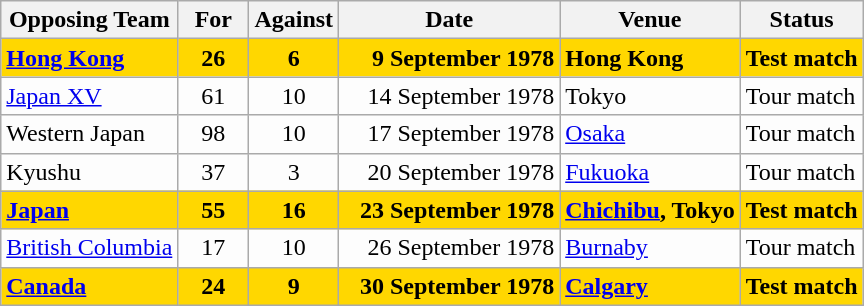<table class=wikitable>
<tr>
<th>Opposing Team</th>
<th>For</th>
<th>Against</th>
<th>Date</th>
<th>Venue</th>
<th>Status</th>
</tr>
<tr bgcolor=gold>
<td><strong><a href='#'>Hong Kong</a></strong></td>
<td align=center width=40><strong>26</strong></td>
<td align=center width=40><strong>6</strong></td>
<td width=140 align=right><strong>9 September 1978</strong></td>
<td><strong>Hong Kong</strong></td>
<td><strong>Test match</strong></td>
</tr>
<tr bgcolor=#fdfdfd>
<td><a href='#'>Japan XV</a></td>
<td align=center width=40>61</td>
<td align=center width=40>10</td>
<td width=140 align=right>14 September 1978</td>
<td>Tokyo</td>
<td>Tour match</td>
</tr>
<tr bgcolor=#fdfdfd>
<td>Western Japan</td>
<td align=center width=40>98</td>
<td align=center width=40>10</td>
<td width=140 align=right>17 September 1978</td>
<td><a href='#'>Osaka</a></td>
<td>Tour match</td>
</tr>
<tr bgcolor=#fdfdfd>
<td>Kyushu</td>
<td align=center width=40>37</td>
<td align=center width=40>3</td>
<td width=140 align=right>20 September 1978</td>
<td><a href='#'>Fukuoka</a></td>
<td>Tour match</td>
</tr>
<tr bgcolor=gold>
<td><strong><a href='#'>Japan</a></strong></td>
<td align=center width=40><strong>55</strong></td>
<td align=center width=40><strong>16</strong></td>
<td width=140 align=right><strong>23 September 1978</strong></td>
<td><strong><a href='#'>Chichibu</a>, Tokyo</strong></td>
<td><strong>Test match</strong></td>
</tr>
<tr bgcolor=#fdfdfd>
<td><a href='#'>British Columbia</a></td>
<td align=center width=40>17</td>
<td align=center width=40>10</td>
<td width=140 align=right>26 September 1978</td>
<td><a href='#'>Burnaby</a></td>
<td>Tour match</td>
</tr>
<tr bgcolor=gold>
<td><strong><a href='#'>Canada</a></strong></td>
<td align=center width=40><strong>24</strong></td>
<td align=center width=40><strong>9</strong></td>
<td width=140 align=right><strong>30 September 1978</strong></td>
<td><strong><a href='#'>Calgary</a></strong></td>
<td><strong>Test match</strong></td>
</tr>
</table>
